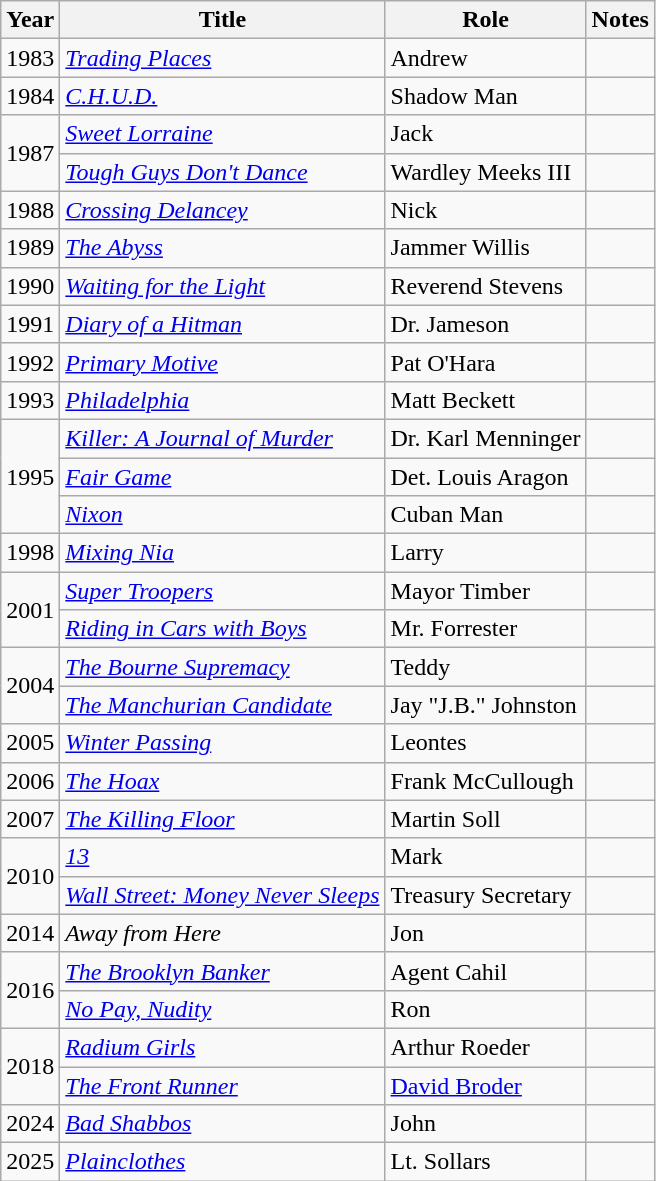<table class="wikitable sortable">
<tr>
<th>Year</th>
<th>Title</th>
<th>Role</th>
<th>Notes</th>
</tr>
<tr>
<td>1983</td>
<td><em><a href='#'>Trading Places</a></em></td>
<td>Andrew</td>
<td></td>
</tr>
<tr>
<td>1984</td>
<td><em><a href='#'>C.H.U.D.</a></em></td>
<td>Shadow Man</td>
<td></td>
</tr>
<tr>
<td rowspan=2>1987</td>
<td><em><a href='#'>Sweet Lorraine</a></em></td>
<td>Jack</td>
<td></td>
</tr>
<tr>
<td><em><a href='#'>Tough Guys Don't Dance</a></em></td>
<td>Wardley Meeks III</td>
<td></td>
</tr>
<tr>
<td>1988</td>
<td><em><a href='#'>Crossing Delancey</a></em></td>
<td>Nick</td>
<td></td>
</tr>
<tr>
<td>1989</td>
<td><em><a href='#'>The Abyss</a></em></td>
<td>Jammer Willis</td>
<td></td>
</tr>
<tr>
<td>1990</td>
<td><em><a href='#'>Waiting for the Light</a></em></td>
<td>Reverend Stevens</td>
<td></td>
</tr>
<tr>
<td>1991</td>
<td><em><a href='#'>Diary of a Hitman</a></em></td>
<td>Dr. Jameson</td>
<td></td>
</tr>
<tr>
<td>1992</td>
<td><em><a href='#'>Primary Motive</a></em></td>
<td>Pat O'Hara</td>
<td></td>
</tr>
<tr>
<td>1993</td>
<td><em><a href='#'>Philadelphia</a></em></td>
<td>Matt Beckett</td>
<td></td>
</tr>
<tr>
<td rowspan=3>1995</td>
<td><em><a href='#'>Killer: A Journal of Murder</a></em></td>
<td>Dr. Karl Menninger</td>
<td></td>
</tr>
<tr>
<td><em><a href='#'>Fair Game</a></em></td>
<td>Det. Louis Aragon</td>
<td></td>
</tr>
<tr>
<td><em><a href='#'>Nixon</a></em></td>
<td>Cuban Man</td>
<td></td>
</tr>
<tr>
<td>1998</td>
<td><em><a href='#'>Mixing Nia</a></em></td>
<td>Larry</td>
<td></td>
</tr>
<tr>
<td rowspan=2>2001</td>
<td><em><a href='#'>Super Troopers</a></em></td>
<td>Mayor Timber</td>
<td></td>
</tr>
<tr>
<td><em><a href='#'>Riding in Cars with Boys</a></em></td>
<td>Mr. Forrester</td>
<td></td>
</tr>
<tr>
<td rowspan=2>2004</td>
<td><em><a href='#'>The Bourne Supremacy</a></em></td>
<td>Teddy</td>
<td></td>
</tr>
<tr>
<td><em><a href='#'>The Manchurian Candidate</a></em></td>
<td>Jay "J.B." Johnston</td>
<td></td>
</tr>
<tr>
<td>2005</td>
<td><em><a href='#'>Winter Passing</a></em></td>
<td>Leontes</td>
<td></td>
</tr>
<tr>
<td>2006</td>
<td><em><a href='#'>The Hoax</a></em></td>
<td>Frank McCullough</td>
<td></td>
</tr>
<tr>
<td>2007</td>
<td><em><a href='#'>The Killing Floor</a></em></td>
<td>Martin Soll</td>
<td></td>
</tr>
<tr>
<td rowspan=2>2010</td>
<td><em><a href='#'>13</a></em></td>
<td>Mark</td>
<td></td>
</tr>
<tr>
<td><em><a href='#'>Wall Street: Money Never Sleeps</a></em></td>
<td>Treasury Secretary</td>
<td></td>
</tr>
<tr>
<td>2014</td>
<td><em>Away from Here</em></td>
<td>Jon</td>
<td></td>
</tr>
<tr>
<td rowspan=2>2016</td>
<td><em><a href='#'>The Brooklyn Banker</a></em></td>
<td>Agent Cahil</td>
<td></td>
</tr>
<tr>
<td><em><a href='#'>No Pay, Nudity</a></em></td>
<td>Ron</td>
<td></td>
</tr>
<tr>
<td rowspan=2>2018</td>
<td><em><a href='#'>Radium Girls</a></em></td>
<td>Arthur Roeder</td>
<td></td>
</tr>
<tr>
<td><em><a href='#'>The Front Runner</a></em></td>
<td><a href='#'>David Broder</a></td>
<td></td>
</tr>
<tr>
<td>2024</td>
<td><em><a href='#'>Bad Shabbos</a></em></td>
<td>John</td>
<td></td>
</tr>
<tr>
<td>2025</td>
<td><em><a href='#'>Plainclothes</a></em></td>
<td>Lt. Sollars</td>
<td></td>
</tr>
</table>
